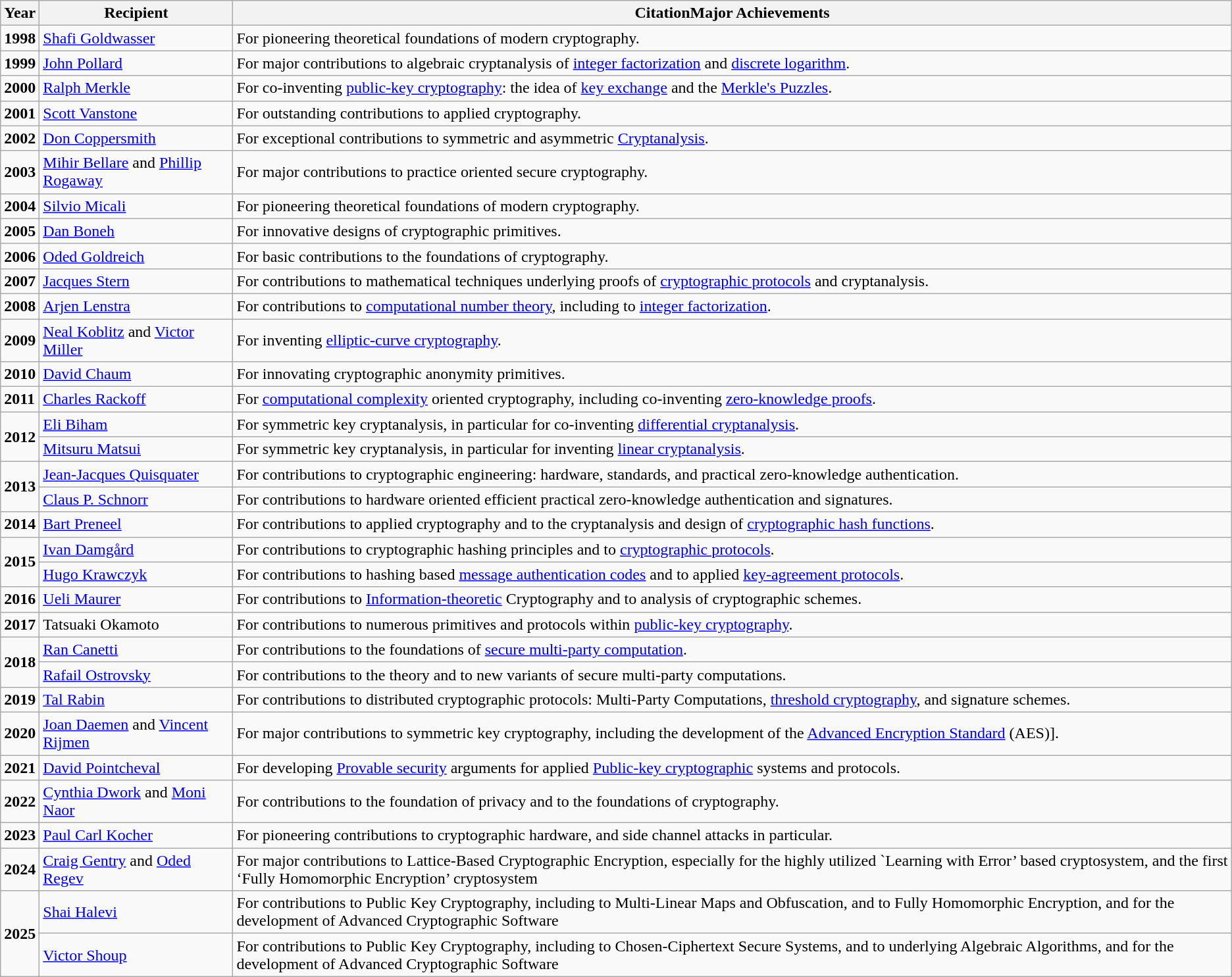<table class="wikitable">
<tr>
<th>Year</th>
<th>Recipient</th>
<th>CitationMajor Achievements</th>
</tr>
<tr>
<td><strong>1998</strong></td>
<td><a href='#'>Shafi Goldwasser</a></td>
<td>For pioneering theoretical foundations of modern cryptography.</td>
</tr>
<tr>
<td><strong>1999</strong></td>
<td><a href='#'>John Pollard</a></td>
<td>For major contributions to algebraic cryptanalysis of <a href='#'>integer factorization</a> and <a href='#'>discrete logarithm</a>.</td>
</tr>
<tr>
<td><strong>2000</strong></td>
<td><a href='#'>Ralph Merkle</a></td>
<td>For co-inventing <a href='#'>public-key cryptography</a>: the idea of <a href='#'>key exchange</a> and the <a href='#'>Merkle's Puzzles</a>.</td>
</tr>
<tr>
<td><strong>2001</strong></td>
<td><a href='#'>Scott Vanstone</a></td>
<td>For outstanding contributions to applied cryptography.</td>
</tr>
<tr>
<td><strong>2002</strong></td>
<td><a href='#'>Don Coppersmith</a></td>
<td>For exceptional contributions to symmetric and asymmetric <a href='#'>Cryptanalysis</a>.</td>
</tr>
<tr>
<td><strong>2003</strong></td>
<td><a href='#'>Mihir Bellare</a> and <a href='#'>Phillip Rogaway</a></td>
<td>For major contributions to practice oriented secure cryptography.</td>
</tr>
<tr>
<td><strong>2004</strong></td>
<td><a href='#'>Silvio Micali</a></td>
<td>For pioneering theoretical foundations of modern cryptography.</td>
</tr>
<tr>
<td><strong>2005</strong></td>
<td><a href='#'>Dan Boneh</a></td>
<td>For innovative designs of cryptographic primitives.</td>
</tr>
<tr>
<td><strong>2006</strong></td>
<td><a href='#'>Oded Goldreich</a></td>
<td>For basic contributions to the foundations of cryptography.</td>
</tr>
<tr>
<td><strong>2007</strong></td>
<td><a href='#'>Jacques Stern</a></td>
<td>For contributions to mathematical techniques underlying proofs of <a href='#'>cryptographic protocols</a> and cryptanalysis.</td>
</tr>
<tr>
<td><strong>2008</strong></td>
<td><a href='#'>Arjen Lenstra</a></td>
<td>For contributions to <a href='#'>computational number theory</a>, including to <a href='#'>integer factorization</a>.</td>
</tr>
<tr>
<td><strong>2009</strong></td>
<td><a href='#'>Neal Koblitz</a> and <a href='#'>Victor Miller</a></td>
<td>For inventing <a href='#'>elliptic-curve cryptography</a>.</td>
</tr>
<tr>
<td><strong>2010</strong></td>
<td><a href='#'>David Chaum</a></td>
<td>For innovating cryptographic anonymity primitives.</td>
</tr>
<tr>
<td><strong>2011</strong></td>
<td><a href='#'>Charles Rackoff</a></td>
<td>For <a href='#'>computational complexity</a> oriented cryptography, including co-inventing <a href='#'>zero-knowledge proofs</a>.</td>
</tr>
<tr>
<td rowspan="2"><strong>2012</strong></td>
<td><a href='#'>Eli Biham</a></td>
<td>For symmetric key cryptanalysis, in particular for co-inventing <a href='#'>differential cryptanalysis</a>.</td>
</tr>
<tr>
<td><a href='#'>Mitsuru Matsui</a></td>
<td>For symmetric key cryptanalysis, in particular for inventing <a href='#'>linear cryptanalysis</a>.</td>
</tr>
<tr>
<td rowspan="2"><strong>2013</strong></td>
<td><a href='#'>Jean-Jacques Quisquater</a></td>
<td>For contributions to cryptographic engineering: hardware, standards, and practical zero-knowledge authentication.</td>
</tr>
<tr>
<td><a href='#'>Claus P. Schnorr</a></td>
<td>For contributions to hardware oriented efficient practical zero-knowledge authentication and signatures.</td>
</tr>
<tr>
<td><strong>2014</strong></td>
<td><a href='#'>Bart Preneel</a></td>
<td>For contributions to applied cryptography and to the cryptanalysis and design of <a href='#'>cryptographic hash functions</a>.</td>
</tr>
<tr>
<td rowspan="2"><strong>2015</strong></td>
<td><a href='#'>Ivan Damgård</a></td>
<td>For contributions to cryptographic hashing principles and to <a href='#'>cryptographic protocols</a>.</td>
</tr>
<tr>
<td><a href='#'>Hugo Krawczyk</a></td>
<td>For contributions to hashing based <a href='#'>message authentication codes</a> and to applied <a href='#'>key-agreement protocols</a>.</td>
</tr>
<tr>
<td><strong>2016</strong></td>
<td><a href='#'>Ueli Maurer</a></td>
<td>For contributions to <a href='#'>Information-theoretic</a> Cryptography and to analysis of cryptographic schemes.</td>
</tr>
<tr>
<td><strong>2017</strong></td>
<td>Tatsuaki Okamoto</td>
<td>For contributions to numerous primitives and protocols within <a href='#'>public-key cryptography</a>.</td>
</tr>
<tr>
<td rowspan="2"><strong>2018</strong></td>
<td><a href='#'>Ran Canetti</a></td>
<td>For contributions to the foundations of <a href='#'>secure multi-party computation</a>.</td>
</tr>
<tr>
<td><a href='#'>Rafail Ostrovsky</a></td>
<td>For contributions to the theory and to new variants of secure multi-party computations.</td>
</tr>
<tr>
<td><strong>2019</strong></td>
<td><a href='#'>Tal Rabin</a></td>
<td>For contributions to distributed cryptographic protocols: Multi-Party Computations, <a href='#'>threshold cryptography</a>, and signature schemes.</td>
</tr>
<tr>
<td><strong>2020</strong></td>
<td><a href='#'>Joan Daemen</a> and <a href='#'>Vincent Rijmen</a></td>
<td>For major contributions to symmetric key cryptography, including the development of the <a href='#'>Advanced Encryption Standard</a> (AES)].</td>
</tr>
<tr>
<td><strong>2021</strong></td>
<td><a href='#'>David Pointcheval</a></td>
<td>For developing <a href='#'>Provable security</a> arguments for applied <a href='#'>Public-key cryptographic</a> systems and protocols.</td>
</tr>
<tr>
<td><strong>2022</strong></td>
<td><a href='#'>Cynthia Dwork</a> and <a href='#'>Moni Naor</a></td>
<td>For contributions to the foundation of privacy and to the foundations of cryptography.</td>
</tr>
<tr>
<td><strong>2023</strong></td>
<td><a href='#'>Paul Carl Kocher</a></td>
<td>For pioneering contributions to cryptographic hardware, and side channel attacks in particular.</td>
</tr>
<tr>
<td><strong>2024</strong></td>
<td><a href='#'>Craig Gentry</a> and <a href='#'>Oded Regev</a></td>
<td>For major contributions to Lattice-Based Cryptographic Encryption, especially for the highly utilized  `Learning with Error’ based cryptosystem, and the first ‘Fully Homomorphic Encryption’ cryptosystem</td>
</tr>
<tr>
<td rowspan="2"><strong>2025</strong></td>
<td><a href='#'>Shai Halevi</a></td>
<td>For contributions to Public Key Cryptography, including to Multi-Linear Maps and Obfuscation, and to Fully Homomorphic Encryption, and for the development of Advanced Cryptographic Software</td>
</tr>
<tr>
<td><a href='#'>Victor Shoup</a></td>
<td>For contributions to Public Key Cryptography, including to Chosen-Ciphertext Secure Systems, and to underlying Algebraic Algorithms, and for the development of Advanced Cryptographic Software</td>
</tr>
</table>
